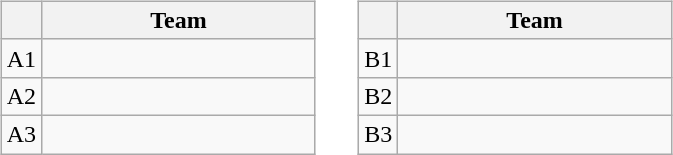<table>
<tr>
<td><br><table class="wikitable">
<tr>
<th></th>
<th width="175">Team</th>
</tr>
<tr>
<td align="center">A1</td>
<td></td>
</tr>
<tr>
<td align="center">A2</td>
<td></td>
</tr>
<tr>
<td align="center">A3</td>
<td></td>
</tr>
</table>
</td>
<td></td>
<td></td>
<td><br><table class="wikitable">
<tr>
<th></th>
<th width="175">Team</th>
</tr>
<tr>
<td align="center">B1</td>
<td></td>
</tr>
<tr>
<td align="center">B2</td>
<td></td>
</tr>
<tr>
<td align="center">B3</td>
<td></td>
</tr>
</table>
</td>
</tr>
</table>
